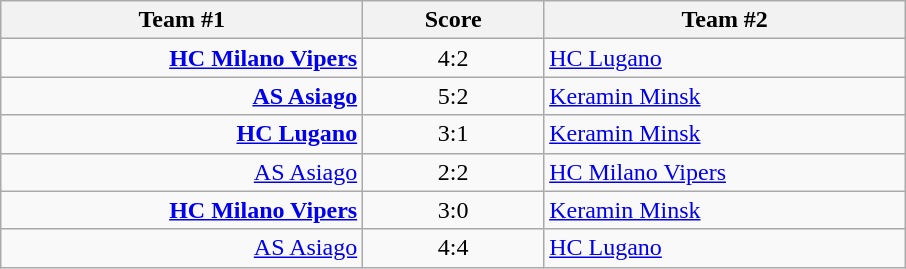<table class="wikitable" style="text-align: center;">
<tr>
<th width=22%>Team #1</th>
<th width=11%>Score</th>
<th width=22%>Team #2</th>
</tr>
<tr>
<td style="text-align: right;"><strong><a href='#'>HC Milano Vipers</a></strong> </td>
<td>4:2</td>
<td style="text-align: left;"> <a href='#'>HC Lugano</a></td>
</tr>
<tr>
<td style="text-align: right;"><strong><a href='#'>AS Asiago</a></strong> </td>
<td>5:2</td>
<td style="text-align: left;"> <a href='#'>Keramin Minsk</a></td>
</tr>
<tr>
<td style="text-align: right;"><strong><a href='#'>HC Lugano</a></strong> </td>
<td>3:1</td>
<td style="text-align: left;"> <a href='#'>Keramin Minsk</a></td>
</tr>
<tr>
<td style="text-align: right;"><a href='#'>AS Asiago</a> </td>
<td>2:2</td>
<td style="text-align: left;"> <a href='#'>HC Milano Vipers</a></td>
</tr>
<tr>
<td style="text-align: right;"><strong><a href='#'>HC Milano Vipers</a></strong> </td>
<td>3:0</td>
<td style="text-align: left;"> <a href='#'>Keramin Minsk</a></td>
</tr>
<tr>
<td style="text-align: right;"><a href='#'>AS Asiago</a> </td>
<td>4:4</td>
<td style="text-align: left;"> <a href='#'>HC Lugano</a></td>
</tr>
</table>
